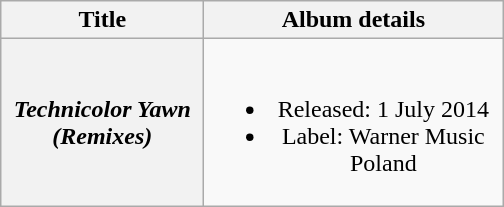<table class="wikitable plainrowheaders" style="text-align:center;" border="1">
<tr>
<th scope="col" style="width:8em;">Title</th>
<th scope="col" style="width:12em;">Album details</th>
</tr>
<tr>
<th scope="row"><em>Technicolor Yawn (Remixes)</em></th>
<td><br><ul><li>Released: 1 July 2014</li><li>Label: Warner Music Poland</li></ul></td>
</tr>
</table>
